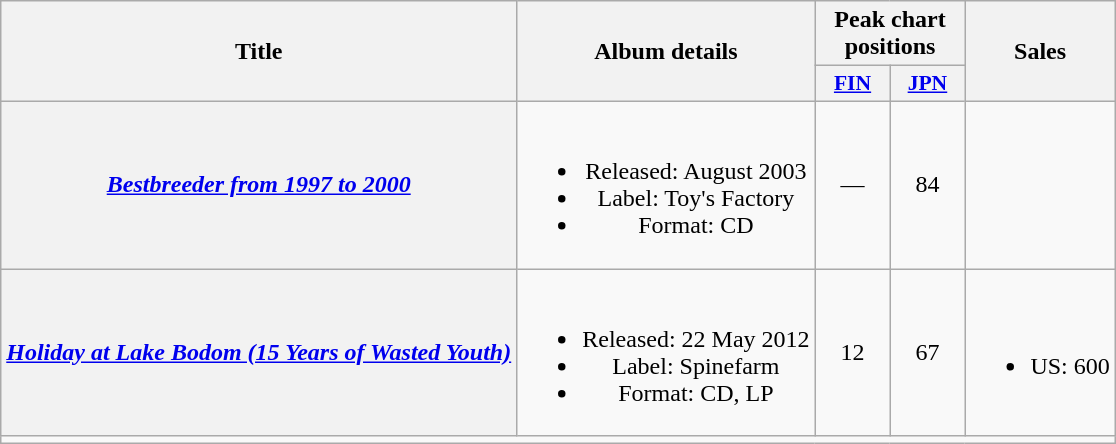<table class="wikitable plainrowheaders" style="text-align:center;">
<tr>
<th scope="col" rowspan="2">Title</th>
<th scope="col" rowspan="2">Album details</th>
<th scope="col" colspan="2">Peak chart positions</th>
<th scope="col" rowspan="2">Sales</th>
</tr>
<tr>
<th scope="col" style="width:3em;font-size:90%;"><a href='#'>FIN</a><br></th>
<th scope="col" style="width:3em;font-size:90%;"><a href='#'>JPN</a><br></th>
</tr>
<tr>
<th scope="row"><em><a href='#'>Bestbreeder from 1997 to 2000</a></em></th>
<td><br><ul><li>Released: August 2003</li><li>Label: Toy's Factory</li><li>Format: CD</li></ul></td>
<td>—</td>
<td>84</td>
<td></td>
</tr>
<tr>
<th scope="row"><em><a href='#'>Holiday at Lake Bodom (15 Years of Wasted Youth)</a></em></th>
<td><br><ul><li>Released: 22 May 2012</li><li>Label: Spinefarm</li><li>Format: CD, LP</li></ul></td>
<td>12</td>
<td>67</td>
<td><br><ul><li>US: 600</li></ul></td>
</tr>
<tr>
<td colspan="20" style="font-size: 8pt"></td>
</tr>
</table>
